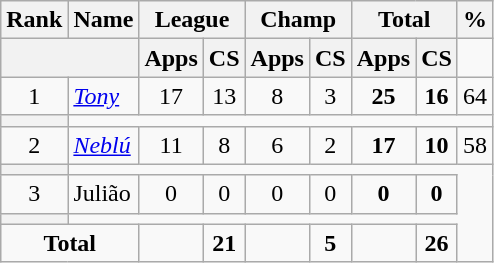<table class="wikitable" style="text-align:center">
<tr>
<th>Rank</th>
<th>Name</th>
<th colspan=2>League</th>
<th colspan=2>Champ</th>
<th colspan=2>Total</th>
<th>%</th>
</tr>
<tr>
<th colspan=2></th>
<th>Apps</th>
<th>CS</th>
<th>Apps</th>
<th>CS</th>
<th>Apps</th>
<th>CS</th>
</tr>
<tr>
<td>1</td>
<td align="left"> <em><a href='#'>Tony</a></em></td>
<td>17</td>
<td>13</td>
<td>8</td>
<td>3</td>
<td><strong>25</strong></td>
<td><strong>16</strong></td>
<td>64</td>
</tr>
<tr>
<th></th>
</tr>
<tr>
<td>2</td>
<td align="left"> <em><a href='#'>Neblú</a></em></td>
<td>11</td>
<td>8</td>
<td>6</td>
<td>2</td>
<td><strong>17</strong></td>
<td><strong>10</strong></td>
<td>58</td>
</tr>
<tr>
<th></th>
</tr>
<tr>
<td>3</td>
<td align="left"> Julião</td>
<td>0</td>
<td>0</td>
<td>0</td>
<td>0</td>
<td><strong>0</strong></td>
<td><strong>0</strong></td>
</tr>
<tr>
<th></th>
</tr>
<tr>
<td colspan=2><strong>Total</strong></td>
<td></td>
<td><strong>21</strong></td>
<td></td>
<td><strong>5</strong></td>
<td></td>
<td><strong>26</strong></td>
</tr>
</table>
